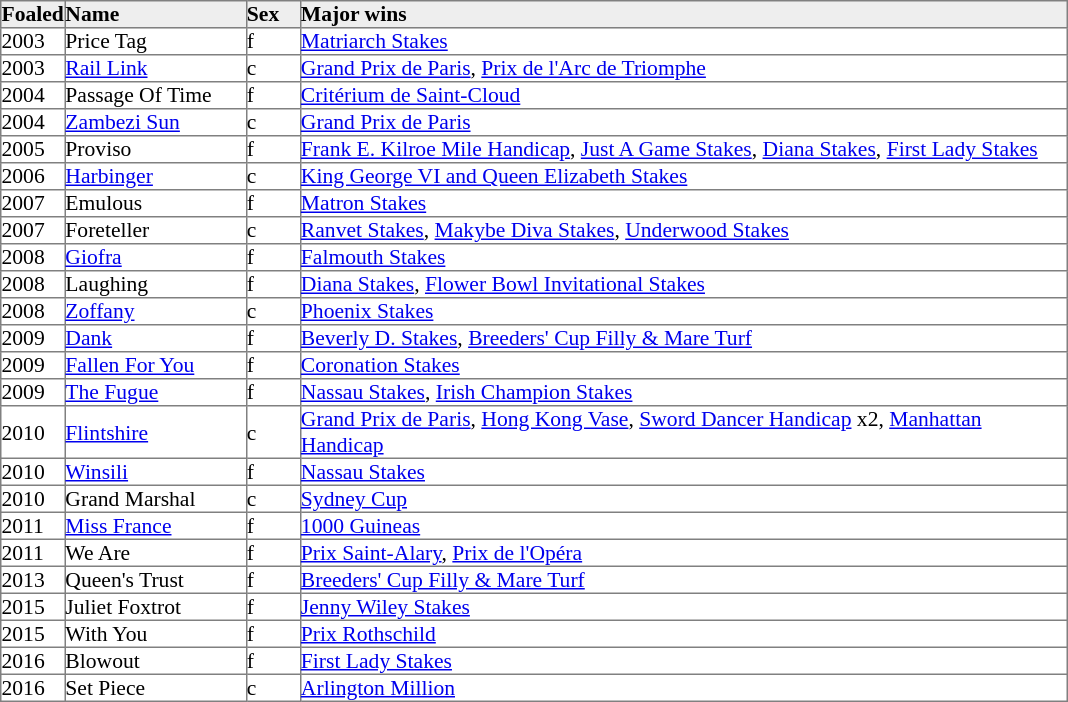<table border="1" cellpadding="0" style="border-collapse: collapse; font-size:90%">
<tr style="background:#eee;">
<td style="width:35px;"><strong>Foaled</strong></td>
<td style="width:120px;"><strong>Name</strong></td>
<td style="width:35px;"><strong>Sex</strong></td>
<td style="width:510px;"><strong>Major wins</strong></td>
</tr>
<tr>
<td>2003</td>
<td>Price Tag</td>
<td>f</td>
<td><a href='#'>Matriarch Stakes</a></td>
</tr>
<tr>
<td>2003</td>
<td><a href='#'>Rail Link</a></td>
<td>c</td>
<td><a href='#'>Grand Prix de Paris</a>, <a href='#'>Prix de l'Arc de Triomphe</a></td>
</tr>
<tr>
<td>2004</td>
<td>Passage Of Time</td>
<td>f</td>
<td><a href='#'>Critérium de Saint-Cloud</a></td>
</tr>
<tr>
<td>2004</td>
<td><a href='#'>Zambezi Sun</a></td>
<td>c</td>
<td><a href='#'>Grand Prix de Paris</a></td>
</tr>
<tr>
<td>2005</td>
<td>Proviso</td>
<td>f</td>
<td><a href='#'>Frank E. Kilroe Mile Handicap</a>, <a href='#'>Just A Game Stakes</a>, <a href='#'>Diana Stakes</a>, <a href='#'>First Lady Stakes</a></td>
</tr>
<tr>
<td>2006</td>
<td><a href='#'>Harbinger</a></td>
<td>c</td>
<td><a href='#'>King George VI and Queen Elizabeth Stakes</a></td>
</tr>
<tr>
<td>2007</td>
<td>Emulous</td>
<td>f</td>
<td><a href='#'>Matron Stakes</a></td>
</tr>
<tr>
<td>2007</td>
<td>Foreteller</td>
<td>c</td>
<td><a href='#'>Ranvet Stakes</a>, <a href='#'>Makybe Diva Stakes</a>, <a href='#'>Underwood Stakes</a></td>
</tr>
<tr>
<td>2008</td>
<td><a href='#'>Giofra</a></td>
<td>f</td>
<td><a href='#'>Falmouth Stakes</a></td>
</tr>
<tr>
<td>2008</td>
<td>Laughing</td>
<td>f</td>
<td><a href='#'>Diana Stakes</a>, <a href='#'>Flower Bowl Invitational Stakes</a></td>
</tr>
<tr>
<td>2008</td>
<td><a href='#'>Zoffany</a></td>
<td>c</td>
<td><a href='#'>Phoenix Stakes</a></td>
</tr>
<tr>
<td>2009</td>
<td><a href='#'>Dank</a></td>
<td>f</td>
<td><a href='#'>Beverly D. Stakes</a>, <a href='#'>Breeders' Cup Filly & Mare Turf</a></td>
</tr>
<tr>
<td>2009</td>
<td><a href='#'>Fallen For You</a></td>
<td>f</td>
<td><a href='#'>Coronation Stakes</a></td>
</tr>
<tr>
<td>2009</td>
<td><a href='#'>The Fugue</a></td>
<td>f</td>
<td><a href='#'>Nassau Stakes</a>, <a href='#'>Irish Champion Stakes</a></td>
</tr>
<tr>
<td>2010</td>
<td><a href='#'>Flintshire</a></td>
<td>c</td>
<td><a href='#'>Grand Prix de Paris</a>, <a href='#'>Hong Kong Vase</a>, <a href='#'>Sword Dancer Handicap</a> x2, <a href='#'>Manhattan Handicap</a></td>
</tr>
<tr>
<td>2010</td>
<td><a href='#'>Winsili</a></td>
<td>f</td>
<td><a href='#'>Nassau Stakes</a></td>
</tr>
<tr>
<td>2010</td>
<td>Grand Marshal</td>
<td>c</td>
<td><a href='#'>Sydney Cup</a></td>
</tr>
<tr>
<td>2011</td>
<td><a href='#'>Miss France</a></td>
<td>f</td>
<td><a href='#'>1000 Guineas</a></td>
</tr>
<tr>
<td>2011</td>
<td>We Are</td>
<td>f</td>
<td><a href='#'>Prix Saint-Alary</a>, <a href='#'>Prix de l'Opéra</a></td>
</tr>
<tr>
<td>2013</td>
<td>Queen's Trust</td>
<td>f</td>
<td><a href='#'>Breeders' Cup Filly & Mare Turf</a></td>
</tr>
<tr>
<td>2015</td>
<td>Juliet Foxtrot</td>
<td>f</td>
<td><a href='#'>Jenny Wiley Stakes</a></td>
</tr>
<tr>
<td>2015</td>
<td>With You</td>
<td>f</td>
<td><a href='#'>Prix Rothschild</a></td>
</tr>
<tr>
<td>2016</td>
<td>Blowout</td>
<td>f</td>
<td><a href='#'>First Lady Stakes</a></td>
</tr>
<tr>
<td>2016</td>
<td>Set Piece</td>
<td>c</td>
<td><a href='#'>Arlington Million</a></td>
</tr>
</table>
